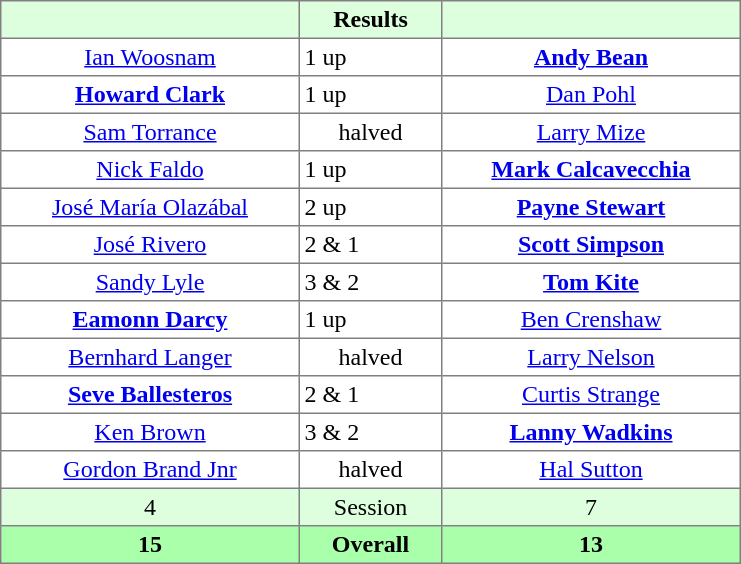<table border="1" cellpadding="3" style="border-collapse: collapse; text-align:center;">
<tr style="background:#dfd;">
<th style="width:12em;"></th>
<th style="width:5.5em;">Results</th>
<th style="width:12em;"></th>
</tr>
<tr>
<td><a href='#'>Ian Woosnam</a></td>
<td align=left> 1 up</td>
<td><strong><a href='#'>Andy Bean</a></strong></td>
</tr>
<tr>
<td><strong><a href='#'>Howard Clark</a></strong></td>
<td align=left> 1 up</td>
<td><a href='#'>Dan Pohl</a></td>
</tr>
<tr>
<td><a href='#'>Sam Torrance</a></td>
<td>halved</td>
<td><a href='#'>Larry Mize</a></td>
</tr>
<tr>
<td><a href='#'>Nick Faldo</a></td>
<td align=left> 1 up</td>
<td><strong><a href='#'>Mark Calcavecchia</a></strong></td>
</tr>
<tr>
<td><a href='#'>José María Olazábal</a></td>
<td align=left> 2 up</td>
<td><strong><a href='#'>Payne Stewart</a></strong></td>
</tr>
<tr>
<td><a href='#'>José Rivero</a></td>
<td align=left> 2 & 1</td>
<td><strong><a href='#'>Scott Simpson</a></strong></td>
</tr>
<tr>
<td><a href='#'>Sandy Lyle</a></td>
<td align=left> 3 & 2</td>
<td><strong><a href='#'>Tom Kite</a></strong></td>
</tr>
<tr>
<td><strong><a href='#'>Eamonn Darcy</a></strong></td>
<td align=left> 1 up</td>
<td><a href='#'>Ben Crenshaw</a></td>
</tr>
<tr>
<td><a href='#'>Bernhard Langer</a></td>
<td>halved</td>
<td><a href='#'>Larry Nelson</a></td>
</tr>
<tr>
<td><strong><a href='#'>Seve Ballesteros</a></strong></td>
<td align=left> 2 & 1</td>
<td><a href='#'>Curtis Strange</a></td>
</tr>
<tr>
<td><a href='#'>Ken Brown</a></td>
<td align=left> 3 & 2</td>
<td><strong><a href='#'>Lanny Wadkins</a></strong></td>
</tr>
<tr>
<td><a href='#'>Gordon Brand Jnr</a></td>
<td>halved</td>
<td><a href='#'>Hal Sutton</a></td>
</tr>
<tr style="background:#dfd;">
<td>4</td>
<td>Session</td>
<td>7</td>
</tr>
<tr style="background:#afa;">
<th>15</th>
<th>Overall</th>
<th>13</th>
</tr>
</table>
